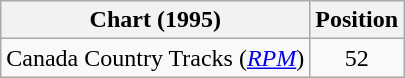<table class="wikitable sortable">
<tr>
<th scope="col">Chart (1995)</th>
<th scope="col">Position</th>
</tr>
<tr>
<td>Canada Country Tracks (<em><a href='#'>RPM</a></em>)</td>
<td align="center">52</td>
</tr>
</table>
